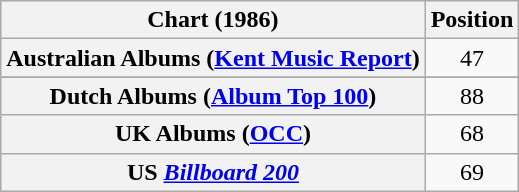<table class="wikitable sortable plainrowheaders" style="text-align:center;">
<tr>
<th scope="col">Chart (1986)</th>
<th scope="col">Position</th>
</tr>
<tr>
<th scope="row">Australian Albums (<a href='#'>Kent Music Report</a>)</th>
<td>47</td>
</tr>
<tr>
</tr>
<tr>
<th scope="row">Dutch Albums (<a href='#'>Album Top 100</a>)</th>
<td>88</td>
</tr>
<tr>
<th scope="row">UK Albums (<a href='#'>OCC</a>)</th>
<td>68</td>
</tr>
<tr>
<th scope="row">US <em><a href='#'>Billboard 200</a></em></th>
<td>69</td>
</tr>
</table>
